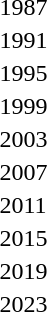<table>
<tr>
<td>1987<br></td>
<td></td>
<td></td>
<td></td>
</tr>
<tr>
<td>1991<br></td>
<td></td>
<td></td>
<td></td>
</tr>
<tr>
<td>1995<br></td>
<td></td>
<td></td>
<td></td>
</tr>
<tr>
<td>1999<br></td>
<td></td>
<td></td>
<td></td>
</tr>
<tr>
<td>2003</td>
<td></td>
<td></td>
<td></td>
</tr>
<tr>
<td>2007</td>
<td></td>
<td></td>
<td></td>
</tr>
<tr>
<td>2011<br></td>
<td></td>
<td></td>
<td></td>
</tr>
<tr>
<td>2015<br></td>
<td></td>
<td></td>
<td></td>
</tr>
<tr>
<td>2019<br></td>
<td></td>
<td></td>
<td></td>
</tr>
<tr>
<td>2023<br></td>
<td></td>
<td></td>
<td></td>
</tr>
</table>
